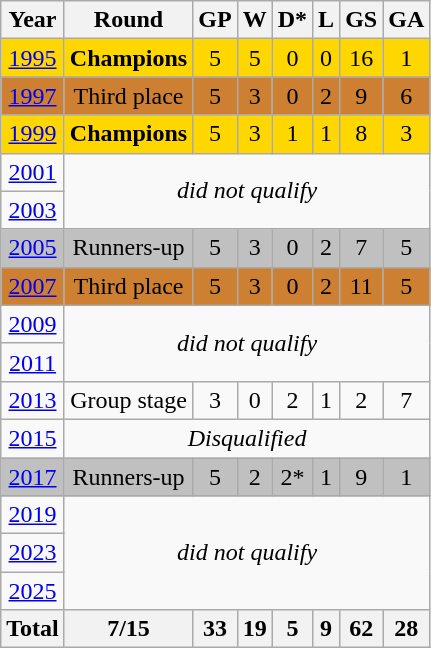<table class="wikitable" style="text-align: center;">
<tr>
<th>Year</th>
<th>Round</th>
<th>GP</th>
<th>W</th>
<th>D*</th>
<th>L</th>
<th>GS</th>
<th>GA</th>
</tr>
<tr style="background:gold;">
<td> <a href='#'>1995</a></td>
<td><strong>Champions</strong></td>
<td>5</td>
<td>5</td>
<td>0</td>
<td>0</td>
<td>16</td>
<td>1</td>
</tr>
<tr style="background:#cd7f32;">
<td> <a href='#'>1997</a></td>
<td>Third place</td>
<td>5</td>
<td>3</td>
<td>0</td>
<td>2</td>
<td>9</td>
<td>6</td>
</tr>
<tr style="background:gold;">
<td> <a href='#'>1999</a></td>
<td><strong>Champions</strong></td>
<td>5</td>
<td>3</td>
<td>1</td>
<td>1</td>
<td>8</td>
<td>3</td>
</tr>
<tr>
<td> <a href='#'>2001</a></td>
<td colspan=7 rowspan=2><em>did not qualify</em></td>
</tr>
<tr>
<td> <a href='#'>2003</a></td>
</tr>
<tr style="background:silver;">
<td> <a href='#'>2005</a></td>
<td>Runners-up</td>
<td>5</td>
<td>3</td>
<td>0</td>
<td>2</td>
<td>7</td>
<td>5</td>
</tr>
<tr style="background:#cd7f32;">
<td> <a href='#'>2007</a></td>
<td>Third place</td>
<td>5</td>
<td>3</td>
<td>0</td>
<td>2</td>
<td>11</td>
<td>5</td>
</tr>
<tr>
<td> <a href='#'>2009</a></td>
<td colspan=7 rowspan=2><em>did not qualify</em></td>
</tr>
<tr>
<td> <a href='#'>2011</a></td>
</tr>
<tr>
<td> <a href='#'>2013</a></td>
<td>Group stage</td>
<td>3</td>
<td>0</td>
<td>2</td>
<td>1</td>
<td>2</td>
<td>7</td>
</tr>
<tr>
<td> <a href='#'>2015</a></td>
<td colspan=7><em>Disqualified</em></td>
</tr>
<tr style="background:silver;">
<td> <a href='#'>2017</a></td>
<td>Runners-up</td>
<td>5</td>
<td>2</td>
<td>2*</td>
<td>1</td>
<td>9</td>
<td>1</td>
</tr>
<tr>
</tr>
<tr>
<td> <a href='#'>2019</a></td>
<td colspan=7 rowspan=3><em>did not qualify</em></td>
</tr>
<tr>
<td> <a href='#'>2023</a></td>
</tr>
<tr>
<td> <a href='#'>2025</a></td>
</tr>
<tr>
<th>Total</th>
<th>7/15</th>
<th>33</th>
<th>19</th>
<th>5</th>
<th>9</th>
<th>62</th>
<th>28</th>
</tr>
</table>
